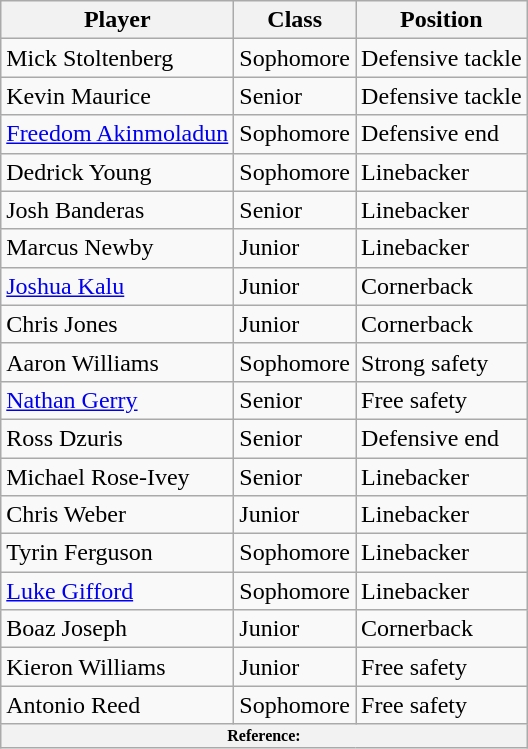<table class="wikitable sortable">
<tr>
<th>Player</th>
<th>Class</th>
<th>Position</th>
</tr>
<tr>
<td>Mick Stoltenberg</td>
<td>Sophomore</td>
<td>Defensive tackle</td>
</tr>
<tr>
<td>Kevin Maurice</td>
<td>Senior</td>
<td>Defensive tackle</td>
</tr>
<tr>
<td><a href='#'>Freedom Akinmoladun</a></td>
<td>Sophomore</td>
<td>Defensive end</td>
</tr>
<tr>
<td>Dedrick Young</td>
<td>Sophomore</td>
<td>Linebacker</td>
</tr>
<tr>
<td>Josh Banderas</td>
<td>Senior</td>
<td>Linebacker</td>
</tr>
<tr>
<td>Marcus Newby</td>
<td>Junior</td>
<td>Linebacker</td>
</tr>
<tr>
<td><a href='#'>Joshua Kalu</a></td>
<td>Junior</td>
<td>Cornerback</td>
</tr>
<tr>
<td>Chris Jones</td>
<td>Junior</td>
<td>Cornerback</td>
</tr>
<tr>
<td>Aaron Williams</td>
<td>Sophomore</td>
<td>Strong safety</td>
</tr>
<tr>
<td><a href='#'>Nathan Gerry</a></td>
<td>Senior</td>
<td>Free safety</td>
</tr>
<tr>
<td>Ross Dzuris</td>
<td>Senior</td>
<td>Defensive end</td>
</tr>
<tr>
<td>Michael Rose-Ivey</td>
<td>Senior</td>
<td>Linebacker</td>
</tr>
<tr>
<td>Chris Weber</td>
<td>Junior</td>
<td>Linebacker</td>
</tr>
<tr>
<td>Tyrin Ferguson</td>
<td>Sophomore</td>
<td>Linebacker</td>
</tr>
<tr>
<td><a href='#'>Luke Gifford</a></td>
<td>Sophomore</td>
<td>Linebacker</td>
</tr>
<tr>
<td>Boaz Joseph</td>
<td>Junior</td>
<td>Cornerback</td>
</tr>
<tr>
<td>Kieron Williams</td>
<td>Junior</td>
<td>Free safety</td>
</tr>
<tr>
<td>Antonio Reed</td>
<td>Sophomore</td>
<td>Free safety</td>
</tr>
<tr>
<th colspan="3"  style="font-size:8pt; text-align:center;"><strong>Reference:</strong></th>
</tr>
</table>
